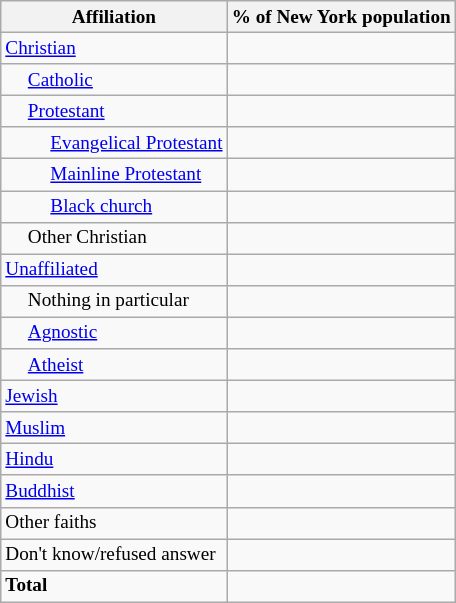<table class="wikitable sortable" style="font-size:80%;margin-left: auto; margin-right: auto;">
<tr>
<th>Affiliation</th>
<th colspan="2">% of New York population</th>
</tr>
<tr>
<td><a href='#'>Christian</a></td>
<td align=right></td>
</tr>
<tr>
<td style="text-align:left; text-indent:15px;"><a href='#'>Catholic</a></td>
<td align=right></td>
</tr>
<tr>
<td style="text-align:left; text-indent:15px;"><a href='#'>Protestant</a></td>
<td align=right></td>
</tr>
<tr>
<td style="text-align:left; text-indent:30px;"><a href='#'>Evangelical Protestant</a></td>
<td align=right></td>
</tr>
<tr>
<td style="text-align:left; text-indent:30px;"><a href='#'>Mainline Protestant</a></td>
<td align=right></td>
</tr>
<tr>
<td style="text-align:left; text-indent:30px;"><a href='#'>Black church</a></td>
<td align=right></td>
</tr>
<tr>
<td style="text-align:left; text-indent:15px;">Other Christian</td>
<td align=right></td>
</tr>
<tr>
<td><a href='#'>Unaffiliated</a></td>
<td align=right></td>
</tr>
<tr>
<td style="text-align:left; text-indent:15px;">Nothing in particular</td>
<td align=right></td>
</tr>
<tr>
<td style="text-align:left; text-indent:15px;"><a href='#'>Agnostic</a></td>
<td align=right></td>
</tr>
<tr>
<td style="text-align:left; text-indent:15px;"><a href='#'>Atheist</a></td>
<td align=right></td>
</tr>
<tr>
<td><a href='#'>Jewish</a></td>
<td align=right></td>
</tr>
<tr>
<td><a href='#'>Muslim</a></td>
<td align=right></td>
</tr>
<tr>
<td><a href='#'>Hindu</a></td>
<td align=right></td>
</tr>
<tr>
<td><a href='#'>Buddhist</a></td>
<td align=right></td>
</tr>
<tr>
<td>Other faiths</td>
<td align=right></td>
</tr>
<tr>
<td>Don't know/refused answer</td>
<td align=right></td>
</tr>
<tr>
<td><strong>Total</strong></td>
<td></td>
</tr>
</table>
